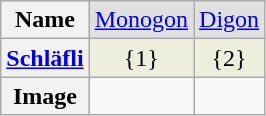<table class="wikitable" style="text-align:center;">
<tr bgcolor="#e0e0e0" valign="top">
<th>Name</th>
<td><a href='#'>Monogon</a></td>
<td><a href='#'>Digon</a></td>
</tr>
<tr bgcolor="#eeeedd">
<th><a href='#'>Schläfli</a></th>
<td>{1}</td>
<td>{2}</td>
</tr>
<tr>
<th>Image</th>
<td></td>
<td></td>
</tr>
</table>
